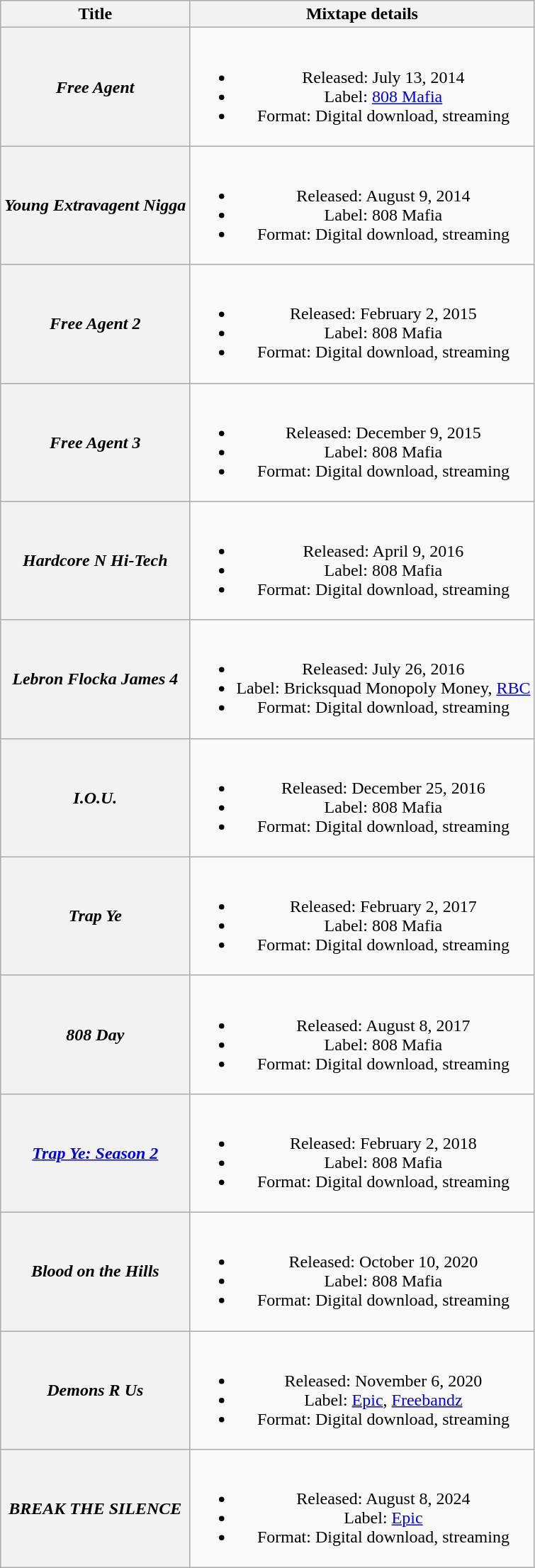<table class="wikitable plainrowheaders" style="text-align:center;">
<tr>
<th>Title</th>
<th>Mixtape details</th>
</tr>
<tr>
<th scope="row"><em>Free Agent</em></th>
<td><br><ul><li>Released: July 13, 2014</li><li>Label: <a href='#'>808 Mafia</a></li><li>Format: Digital download, streaming</li></ul></td>
</tr>
<tr>
<th scope="row"><em>Young Extravagent Nigga</em></th>
<td><br><ul><li>Released: August 9, 2014</li><li>Label: 808 Mafia</li><li>Format: Digital download, streaming</li></ul></td>
</tr>
<tr>
<th scope="row"><em>Free Agent 2</em></th>
<td><br><ul><li>Released: February 2, 2015</li><li>Label: 808 Mafia</li><li>Format: Digital download, streaming</li></ul></td>
</tr>
<tr>
<th scope="row"><em>Free Agent 3</em></th>
<td><br><ul><li>Released: December 9, 2015</li><li>Label: 808 Mafia</li><li>Format: Digital download, streaming</li></ul></td>
</tr>
<tr>
<th scope="row"><em>Hardcore N Hi-Tech</em></th>
<td><br><ul><li>Released: April 9, 2016</li><li>Label: 808 Mafia</li><li>Format: Digital download, streaming</li></ul></td>
</tr>
<tr>
<th scope="row"><em>Lebron Flocka James 4</em><br></th>
<td><br><ul><li>Released: July 26, 2016</li><li>Label: Bricksquad Monopoly Money, <a href='#'>RBC</a></li><li>Format: Digital download, streaming</li></ul></td>
</tr>
<tr>
<th scope="row"><em>I.O.U.</em></th>
<td><br><ul><li>Released: December 25, 2016</li><li>Label: 808 Mafia</li><li>Format: Digital download, streaming</li></ul></td>
</tr>
<tr>
<th scope="row"><em>Trap Ye</em></th>
<td><br><ul><li>Released: February 2, 2017</li><li>Label: 808 Mafia</li><li>Format: Digital download, streaming</li></ul></td>
</tr>
<tr>
<th scope="row"><em>808 Day</em></th>
<td><br><ul><li>Released: August 8, 2017</li><li>Label: 808 Mafia</li><li>Format: Digital download, streaming</li></ul></td>
</tr>
<tr>
<th scope="row"><em><a href='#'>Trap Ye: Season 2</a></em></th>
<td><br><ul><li>Released: February 2, 2018</li><li>Label: 808 Mafia</li><li>Format: Digital download, streaming</li></ul></td>
</tr>
<tr>
<th scope="row"><em>Blood on the Hills</em><br></th>
<td><br><ul><li>Released: October 10, 2020</li><li>Label: 808 Mafia</li><li>Format: Digital download, streaming</li></ul></td>
</tr>
<tr>
<th scope="row"><em>Demons R Us</em><br></th>
<td><br><ul><li>Released: November 6, 2020</li><li>Label: <a href='#'>Epic</a>, <a href='#'>Freebandz</a></li><li>Format: Digital download, streaming</li></ul></td>
</tr>
<tr>
<th scope="row"><em>BREAK THE SILENCE</em></th>
<td><br><ul><li>Released: August 8, 2024</li><li>Label: <a href='#'>Epic</a></li><li>Format: Digital download, streaming</li></ul></td>
</tr>
</table>
